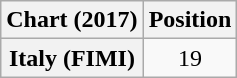<table class="wikitable plainrowheaders" style="text-align:center;">
<tr>
<th>Chart (2017)</th>
<th>Position</th>
</tr>
<tr>
<th scope="row">Italy (FIMI)</th>
<td>19</td>
</tr>
</table>
